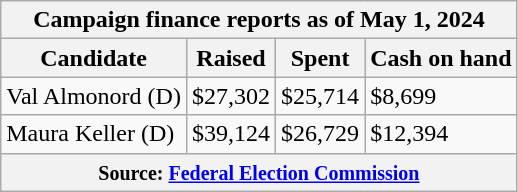<table class="wikitable sortable">
<tr>
<th colspan=4>Campaign finance reports as of May 1, 2024</th>
</tr>
<tr style="text-align:center;">
<th>Candidate</th>
<th>Raised</th>
<th>Spent</th>
<th>Cash on hand</th>
</tr>
<tr>
<td>Val Almonord (D)</td>
<td>$27,302</td>
<td>$25,714</td>
<td>$8,699</td>
</tr>
<tr>
<td>Maura Keller (D)</td>
<td>$39,124</td>
<td>$26,729</td>
<td>$12,394</td>
</tr>
<tr>
<th colspan="4"><small>Source: <a href='#'>Federal Election Commission</a></small></th>
</tr>
</table>
